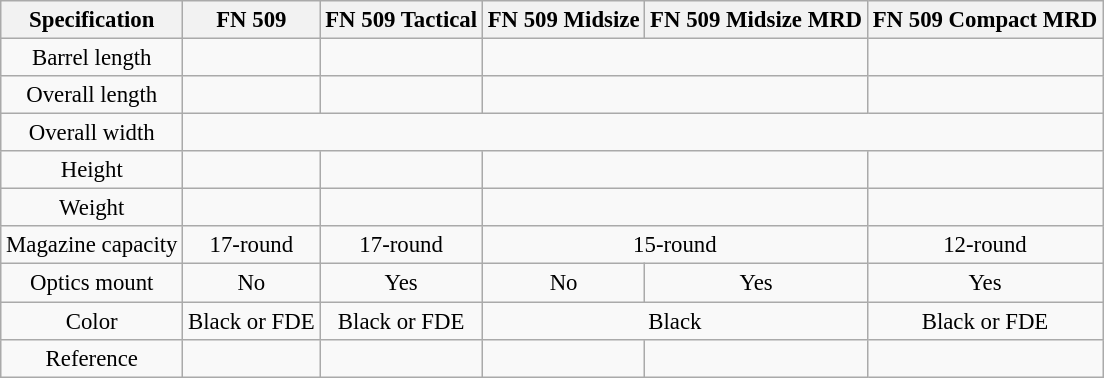<table class="wikitable" style="text-align:center; font-size: 95%;">
<tr>
<th>Specification</th>
<th>FN 509</th>
<th>FN 509 Tactical</th>
<th>FN 509 Midsize</th>
<th>FN 509 Midsize MRD</th>
<th>FN 509 Compact MRD</th>
</tr>
<tr>
<td>Barrel length</td>
<td></td>
<td></td>
<td colspan="2"></td>
<td></td>
</tr>
<tr>
<td>Overall length</td>
<td></td>
<td></td>
<td colspan="2"></td>
<td></td>
</tr>
<tr>
<td>Overall width</td>
<td colspan="5"></td>
</tr>
<tr>
<td>Height</td>
<td></td>
<td></td>
<td colspan="2"></td>
<td></td>
</tr>
<tr>
<td>Weight</td>
<td></td>
<td></td>
<td colspan="2"></td>
<td></td>
</tr>
<tr>
<td>Magazine capacity</td>
<td>17-round</td>
<td>17-round</td>
<td colspan="2">15-round</td>
<td>12-round</td>
</tr>
<tr>
<td>Optics mount</td>
<td>No</td>
<td>Yes</td>
<td>No</td>
<td>Yes</td>
<td>Yes</td>
</tr>
<tr>
<td>Color</td>
<td>Black or FDE</td>
<td>Black or FDE</td>
<td colspan="2">Black</td>
<td>Black or FDE</td>
</tr>
<tr>
<td>Reference</td>
<td></td>
<td></td>
<td></td>
<td></td>
<td></td>
</tr>
</table>
